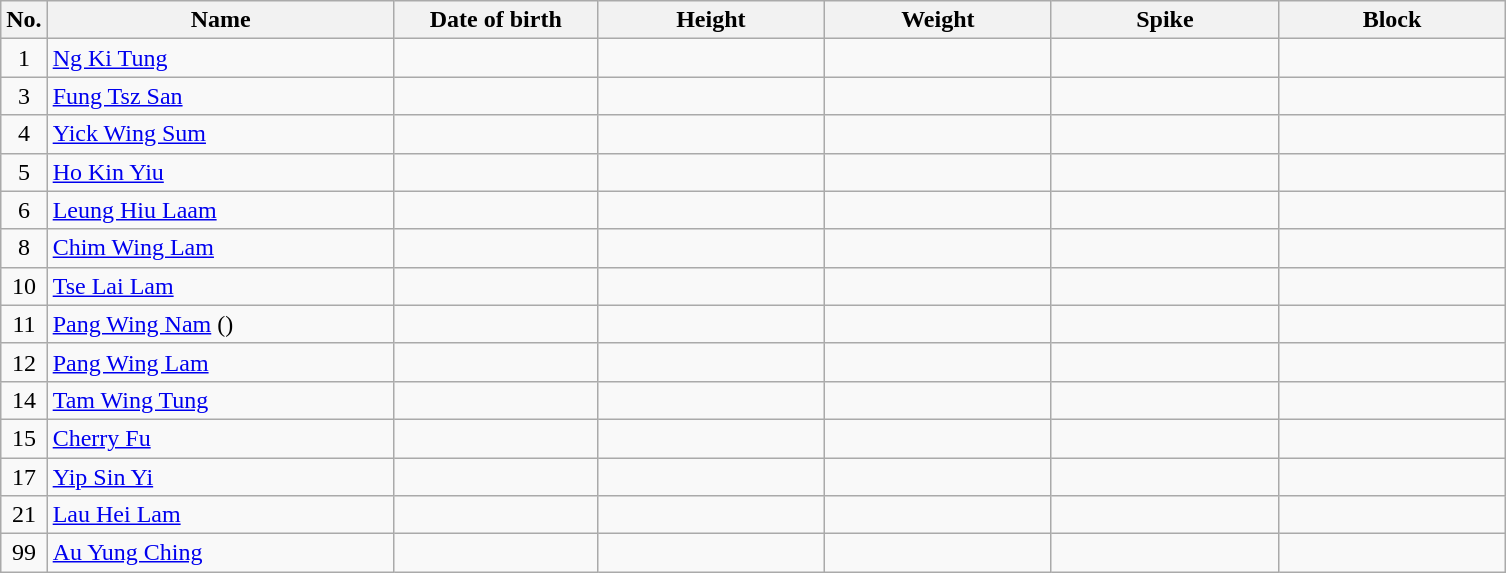<table class="wikitable sortable" style="font-size:100%; text-align:center;">
<tr>
<th>No.</th>
<th style="width:14em">Name</th>
<th style="width:8em">Date of birth</th>
<th style="width:9em">Height</th>
<th style="width:9em">Weight</th>
<th style="width:9em">Spike</th>
<th style="width:9em">Block</th>
</tr>
<tr>
<td>1</td>
<td align=left> <a href='#'>Ng Ki Tung</a></td>
<td align=right></td>
<td></td>
<td></td>
<td></td>
<td></td>
</tr>
<tr>
<td>3</td>
<td align=left> <a href='#'>Fung Tsz San</a></td>
<td align=right></td>
<td></td>
<td></td>
<td></td>
<td></td>
</tr>
<tr>
<td>4</td>
<td align=left> <a href='#'>Yick Wing Sum</a></td>
<td align=right></td>
<td></td>
<td></td>
<td></td>
<td></td>
</tr>
<tr>
<td>5</td>
<td align=left> <a href='#'>Ho Kin Yiu</a></td>
<td align=right></td>
<td></td>
<td></td>
<td></td>
<td></td>
</tr>
<tr>
<td>6</td>
<td align=left> <a href='#'>Leung Hiu Laam</a></td>
<td align=right></td>
<td></td>
<td></td>
<td></td>
<td></td>
</tr>
<tr>
<td>8</td>
<td align=left> <a href='#'>Chim Wing Lam</a></td>
<td align=right></td>
<td></td>
<td></td>
<td></td>
<td></td>
</tr>
<tr>
<td>10</td>
<td align=left> <a href='#'>Tse Lai Lam</a></td>
<td align=right></td>
<td></td>
<td></td>
<td></td>
<td></td>
</tr>
<tr>
<td>11</td>
<td align=left> <a href='#'>Pang Wing Nam</a> ()</td>
<td align=right></td>
<td></td>
<td></td>
<td></td>
<td></td>
</tr>
<tr>
<td>12</td>
<td align=left> <a href='#'>Pang Wing Lam</a></td>
<td align=right></td>
<td></td>
<td></td>
<td></td>
<td></td>
</tr>
<tr>
<td>14</td>
<td align=left> <a href='#'>Tam Wing Tung</a></td>
<td align=right></td>
<td></td>
<td></td>
<td></td>
<td></td>
</tr>
<tr>
<td>15</td>
<td align=left> <a href='#'>Cherry Fu</a></td>
<td align=right></td>
<td></td>
<td></td>
<td></td>
<td></td>
</tr>
<tr>
<td>17</td>
<td align=left> <a href='#'>Yip Sin Yi</a></td>
<td align=right></td>
<td></td>
<td></td>
<td></td>
<td></td>
</tr>
<tr>
<td>21</td>
<td align=left> <a href='#'>Lau Hei Lam</a></td>
<td align=right></td>
<td></td>
<td></td>
<td></td>
<td></td>
</tr>
<tr>
<td>99</td>
<td align=left> <a href='#'>Au Yung Ching</a></td>
<td align=right></td>
<td></td>
<td></td>
<td></td>
<td></td>
</tr>
</table>
